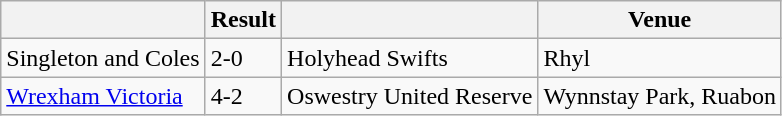<table class="wikitable">
<tr>
<th></th>
<th>Result</th>
<th></th>
<th>Venue</th>
</tr>
<tr>
<td> Singleton and Coles</td>
<td>2-0</td>
<td>Holyhead Swifts</td>
<td>Rhyl</td>
</tr>
<tr>
<td><a href='#'>Wrexham Victoria</a></td>
<td>4-2</td>
<td> Oswestry United Reserve</td>
<td>Wynnstay Park, Ruabon</td>
</tr>
</table>
